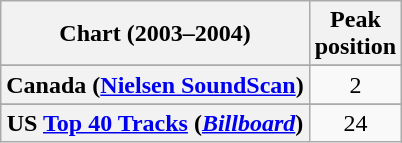<table class="wikitable sortable plainrowheaders" style="text-align:center">
<tr>
<th>Chart (2003–2004)</th>
<th>Peak<br>position</th>
</tr>
<tr>
</tr>
<tr>
<th scope="row">Canada (<a href='#'>Nielsen SoundScan</a>)</th>
<td>2</td>
</tr>
<tr>
</tr>
<tr>
</tr>
<tr>
</tr>
<tr>
</tr>
<tr>
<th scope="row">US <a href='#'>Top 40 Tracks</a> (<em><a href='#'>Billboard</a></em>)</th>
<td>24</td>
</tr>
</table>
